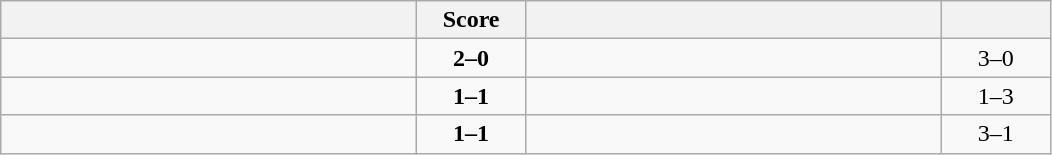<table class="wikitable" style="text-align: center; ">
<tr>
<th align="right" width="270"></th>
<th width="65">Score</th>
<th align="left" width="270"></th>
<th width="65"></th>
</tr>
<tr>
<td align="left"><strong></strong></td>
<td><strong>2–0</strong></td>
<td align="left"></td>
<td>3–0 <strong></strong></td>
</tr>
<tr>
<td align="left"></td>
<td><strong>1–1</strong></td>
<td align="left"><strong></strong></td>
<td>1–3 <strong></strong></td>
</tr>
<tr>
<td align="left"><strong></strong></td>
<td><strong>1–1</strong></td>
<td align="left"></td>
<td>3–1 <strong></strong></td>
</tr>
</table>
